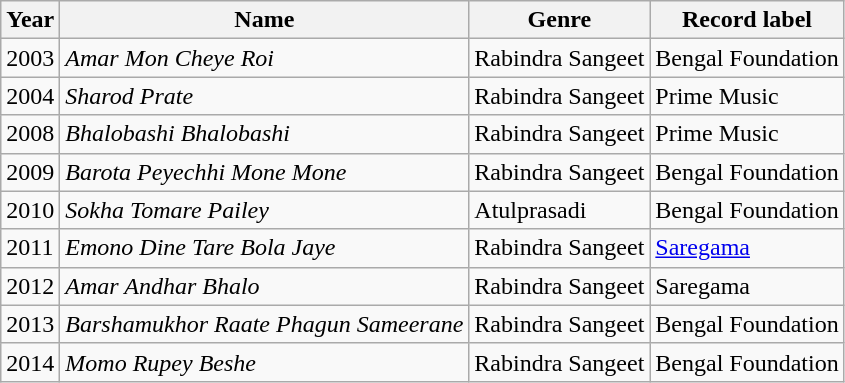<table class="wikitable plainrowheaders sortable">
<tr>
<th scope="col">Year</th>
<th scope="col">Name</th>
<th scope="col">Genre</th>
<th scope="col">Record label</th>
</tr>
<tr>
<td>2003</td>
<td><em>Amar Mon Cheye Roi</em></td>
<td>Rabindra Sangeet</td>
<td>Bengal Foundation</td>
</tr>
<tr>
<td>2004</td>
<td><em>Sharod Prate</em></td>
<td>Rabindra Sangeet</td>
<td>Prime Music</td>
</tr>
<tr>
<td>2008</td>
<td><em>Bhalobashi Bhalobashi</em></td>
<td>Rabindra Sangeet</td>
<td>Prime Music</td>
</tr>
<tr>
<td>2009</td>
<td><em>Barota Peyechhi Mone Mone</em></td>
<td>Rabindra Sangeet</td>
<td>Bengal Foundation</td>
</tr>
<tr>
<td>2010</td>
<td><em>Sokha Tomare Pailey</em></td>
<td>Atulprasadi</td>
<td>Bengal Foundation</td>
</tr>
<tr>
<td>2011</td>
<td><em>Emono Dine Tare Bola Jaye</em></td>
<td>Rabindra Sangeet</td>
<td><a href='#'>Saregama</a></td>
</tr>
<tr>
<td>2012</td>
<td><em>Amar Andhar Bhalo</em></td>
<td>Rabindra Sangeet</td>
<td>Saregama</td>
</tr>
<tr>
<td>2013</td>
<td><em>Barshamukhor Raate Phagun Sameerane</em></td>
<td>Rabindra Sangeet</td>
<td>Bengal Foundation</td>
</tr>
<tr>
<td>2014</td>
<td><em>Momo Rupey Beshe</em></td>
<td>Rabindra Sangeet</td>
<td>Bengal Foundation</td>
</tr>
</table>
